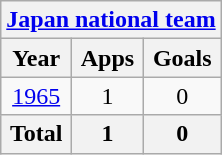<table class="wikitable" style="text-align:center">
<tr>
<th colspan=3><a href='#'>Japan national team</a></th>
</tr>
<tr>
<th>Year</th>
<th>Apps</th>
<th>Goals</th>
</tr>
<tr>
<td><a href='#'>1965</a></td>
<td>1</td>
<td>0</td>
</tr>
<tr>
<th>Total</th>
<th>1</th>
<th>0</th>
</tr>
</table>
